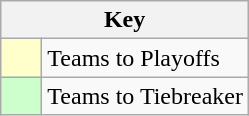<table class="wikitable" style="text-align: center;">
<tr>
<th colspan=2>Key</th>
</tr>
<tr>
<td style="background:#ffffcc; width:20px;"></td>
<td align=left>Teams to Playoffs</td>
</tr>
<tr>
<td style="background:#ccffcc; width:20px;"></td>
<td align=left>Teams to Tiebreaker</td>
</tr>
</table>
